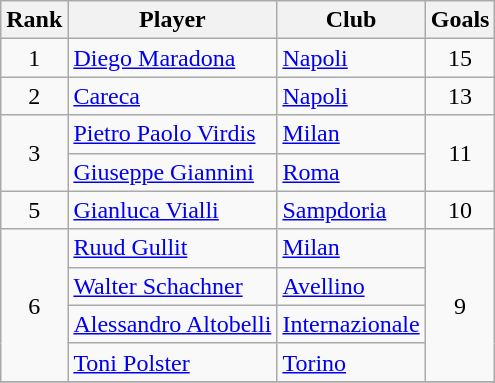<table class="wikitable" style="text-align:center">
<tr>
<th>Rank</th>
<th>Player</th>
<th>Club</th>
<th>Goals</th>
</tr>
<tr>
<td>1</td>
<td align="left"> <a href='#'>Diego Maradona</a></td>
<td align="left"><a href='#'>Napoli</a></td>
<td>15</td>
</tr>
<tr>
<td>2</td>
<td align="left"> <a href='#'>Careca</a></td>
<td align="left"><a href='#'>Napoli</a></td>
<td>13</td>
</tr>
<tr>
<td rowspan="2">3</td>
<td align="left"> <a href='#'>Pietro Paolo Virdis</a></td>
<td align="left"><a href='#'>Milan</a></td>
<td rowspan="2">11</td>
</tr>
<tr>
<td align="left"> <a href='#'>Giuseppe Giannini</a></td>
<td align="left"><a href='#'>Roma</a></td>
</tr>
<tr>
<td>5</td>
<td align="left"> <a href='#'>Gianluca Vialli</a></td>
<td align="left"><a href='#'>Sampdoria</a></td>
<td>10</td>
</tr>
<tr>
<td rowspan="4">6</td>
<td align="left"> <a href='#'>Ruud Gullit</a></td>
<td align="left"><a href='#'>Milan</a></td>
<td rowspan="4">9</td>
</tr>
<tr>
<td align="left"> <a href='#'>Walter Schachner</a></td>
<td align="left"><a href='#'>Avellino</a></td>
</tr>
<tr>
<td align="left"> <a href='#'>Alessandro Altobelli</a></td>
<td align="left"><a href='#'>Internazionale</a></td>
</tr>
<tr>
<td align="left"> <a href='#'>Toni Polster</a></td>
<td align="left"><a href='#'>Torino</a></td>
</tr>
<tr>
</tr>
</table>
